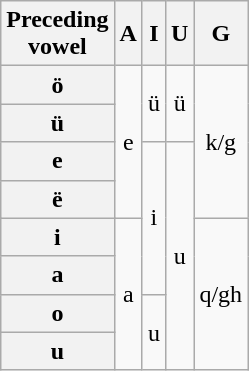<table class="wikitable" style="text-align: center;">
<tr>
<th>Preceding<br>vowel</th>
<th>A</th>
<th>I</th>
<th>U</th>
<th>G</th>
</tr>
<tr>
<th>ö</th>
<td rowspan="5">e</td>
<td rowspan="2">ü</td>
<td rowspan="2">ü</td>
<td rowspan="5">k/g</td>
</tr>
<tr>
<th>ü</th>
</tr>
<tr>
<th>e</th>
<td rowspan="5">i</td>
<td rowspan="7">u</td>
</tr>
<tr>
<th>ë</th>
</tr>
<tr>
<th rowspan="2">i</th>
</tr>
<tr>
<td rowspan="4">a</td>
<td rowspan="4">q/gh</td>
</tr>
<tr>
<th>a</th>
</tr>
<tr>
<th>o</th>
<td rowspan="2">u</td>
</tr>
<tr>
<th>u</th>
</tr>
</table>
